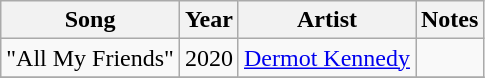<table class="wikitable sortable">
<tr>
<th>Song</th>
<th>Year</th>
<th>Artist</th>
<th class="unsortable">Notes</th>
</tr>
<tr>
<td>"All My Friends"</td>
<td>2020</td>
<td><a href='#'>Dermot Kennedy</a></td>
<td></td>
</tr>
<tr>
</tr>
</table>
